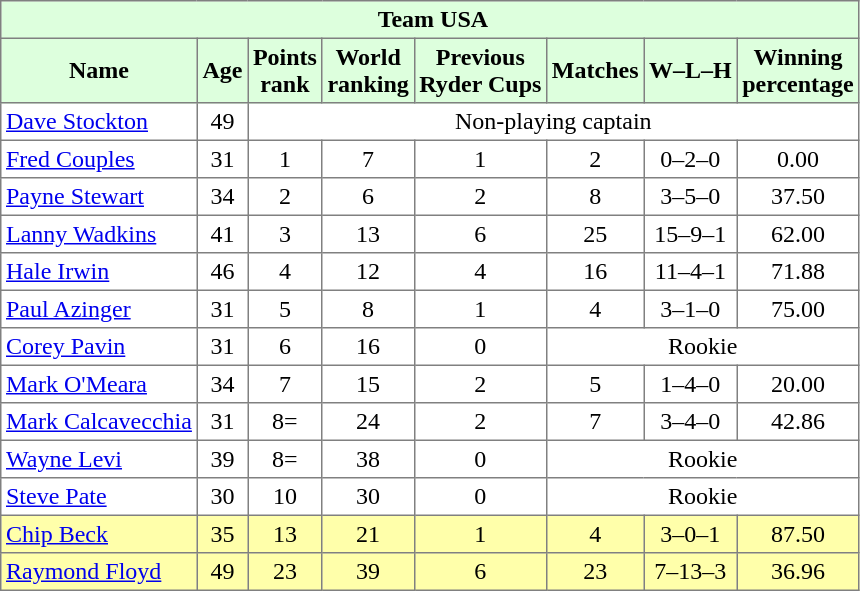<table border="1" cellpadding="3" style="border-collapse: collapse;text-align:center">
<tr style="background:#dfd;">
<td colspan="8"> <strong>Team USA</strong></td>
</tr>
<tr style="background:#dfd;">
<th>Name</th>
<th>Age</th>
<th>Points<br>rank</th>
<th>World<br>ranking</th>
<th>Previous<br>Ryder Cups</th>
<th>Matches</th>
<th>W–L–H</th>
<th>Winning<br>percentage</th>
</tr>
<tr>
<td align=left><a href='#'>Dave Stockton</a></td>
<td>49</td>
<td colspan="6">Non-playing captain</td>
</tr>
<tr>
<td align=left><a href='#'>Fred Couples</a></td>
<td>31</td>
<td>1</td>
<td>7</td>
<td>1</td>
<td>2</td>
<td>0–2–0</td>
<td>0.00</td>
</tr>
<tr>
<td align=left><a href='#'>Payne Stewart</a></td>
<td>34</td>
<td>2</td>
<td>6</td>
<td>2</td>
<td>8</td>
<td>3–5–0</td>
<td>37.50</td>
</tr>
<tr>
<td align=left><a href='#'>Lanny Wadkins</a></td>
<td>41</td>
<td>3</td>
<td>13</td>
<td>6</td>
<td>25</td>
<td>15–9–1</td>
<td>62.00</td>
</tr>
<tr>
<td align=left><a href='#'>Hale Irwin</a></td>
<td>46</td>
<td>4</td>
<td>12</td>
<td>4</td>
<td>16</td>
<td>11–4–1</td>
<td>71.88</td>
</tr>
<tr>
<td align=left><a href='#'>Paul Azinger</a></td>
<td>31</td>
<td>5</td>
<td>8</td>
<td>1</td>
<td>4</td>
<td>3–1–0</td>
<td>75.00</td>
</tr>
<tr>
<td align=left><a href='#'>Corey Pavin</a></td>
<td>31</td>
<td>6</td>
<td>16</td>
<td>0</td>
<td colspan="3">Rookie</td>
</tr>
<tr>
<td align=left><a href='#'>Mark O'Meara</a></td>
<td>34</td>
<td>7</td>
<td>15</td>
<td>2</td>
<td>5</td>
<td>1–4–0</td>
<td>20.00</td>
</tr>
<tr>
<td align=left><a href='#'>Mark Calcavecchia</a></td>
<td>31</td>
<td>8=</td>
<td>24</td>
<td>2</td>
<td>7</td>
<td>3–4–0</td>
<td>42.86</td>
</tr>
<tr>
<td align=left><a href='#'>Wayne Levi</a></td>
<td>39</td>
<td>8=</td>
<td>38</td>
<td>0</td>
<td colspan="3">Rookie</td>
</tr>
<tr>
<td align=left><a href='#'>Steve Pate</a></td>
<td>30</td>
<td>10</td>
<td>30</td>
<td>0</td>
<td colspan="3">Rookie</td>
</tr>
<tr style="background:#ffa;">
<td align=left><a href='#'>Chip Beck</a></td>
<td>35</td>
<td>13</td>
<td>21</td>
<td>1</td>
<td>4</td>
<td>3–0–1</td>
<td>87.50</td>
</tr>
<tr style="background:#ffa;">
<td align=left><a href='#'>Raymond Floyd</a></td>
<td>49</td>
<td>23</td>
<td>39</td>
<td>6</td>
<td>23</td>
<td>7–13–3</td>
<td>36.96</td>
</tr>
</table>
